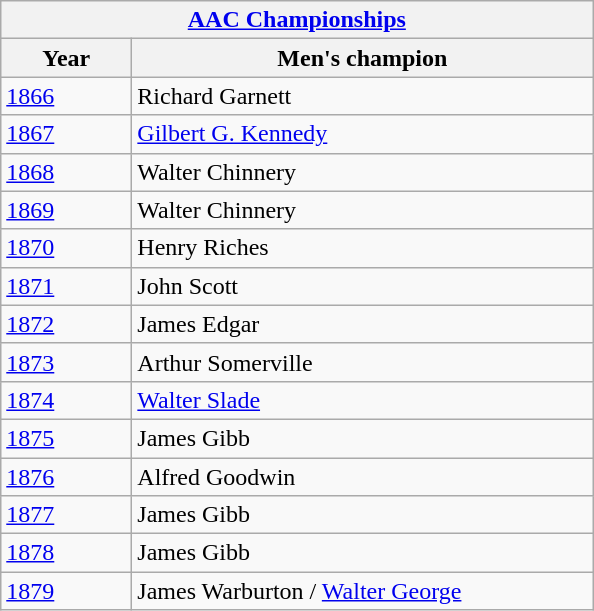<table class="wikitable">
<tr>
<th colspan="2"><a href='#'>AAC Championships</a><br></th>
</tr>
<tr>
<th width=80>Year</th>
<th width=300>Men's champion</th>
</tr>
<tr>
<td><a href='#'>1866</a></td>
<td>Richard Garnett</td>
</tr>
<tr>
<td><a href='#'>1867</a></td>
<td><a href='#'>Gilbert G. Kennedy</a></td>
</tr>
<tr>
<td><a href='#'>1868</a></td>
<td>Walter Chinnery</td>
</tr>
<tr>
<td><a href='#'>1869</a></td>
<td>Walter Chinnery</td>
</tr>
<tr>
<td><a href='#'>1870</a></td>
<td>Henry Riches</td>
</tr>
<tr>
<td><a href='#'>1871</a></td>
<td>John Scott</td>
</tr>
<tr>
<td><a href='#'>1872</a></td>
<td>James Edgar</td>
</tr>
<tr>
<td><a href='#'>1873</a></td>
<td>Arthur Somerville</td>
</tr>
<tr>
<td><a href='#'>1874</a></td>
<td><a href='#'>Walter Slade</a></td>
</tr>
<tr>
<td><a href='#'>1875</a></td>
<td>James Gibb</td>
</tr>
<tr>
<td><a href='#'>1876</a></td>
<td>Alfred Goodwin</td>
</tr>
<tr>
<td><a href='#'>1877</a></td>
<td>James Gibb</td>
</tr>
<tr>
<td><a href='#'>1878</a></td>
<td>James Gibb</td>
</tr>
<tr>
<td><a href='#'>1879</a></td>
<td>James Warburton / <a href='#'>Walter George</a></td>
</tr>
</table>
